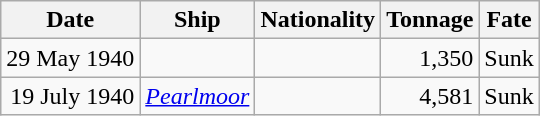<table class="wikitable sortable">
<tr>
<th>Date</th>
<th>Ship</th>
<th>Nationality</th>
<th>Tonnage</th>
<th>Fate</th>
</tr>
<tr>
<td align="right">29 May 1940</td>
<td align="left"></td>
<td align="left"></td>
<td align="right">1,350</td>
<td align="left">Sunk</td>
</tr>
<tr>
<td align="right">19 July 1940</td>
<td align="left"><a href='#'><em>Pearlmoor</em></a></td>
<td align="left"></td>
<td align="right">4,581</td>
<td align="left">Sunk</td>
</tr>
</table>
